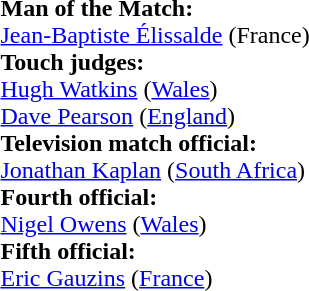<table width=100%>
<tr>
<td><br><strong>Man of the Match:</strong>
<br><a href='#'>Jean-Baptiste Élissalde</a> (France)<br><strong>Touch judges:</strong>
<br><a href='#'>Hugh Watkins</a> (<a href='#'>Wales</a>)
<br><a href='#'>Dave Pearson</a> (<a href='#'>England</a>)
<br><strong>Television match official:</strong>
<br><a href='#'>Jonathan Kaplan</a> (<a href='#'>South Africa</a>)
<br><strong>Fourth official:</strong>
<br><a href='#'>Nigel Owens</a> (<a href='#'>Wales</a>)
<br><strong>Fifth official:</strong>
<br><a href='#'>Eric Gauzins</a> (<a href='#'>France</a>)</td>
</tr>
</table>
